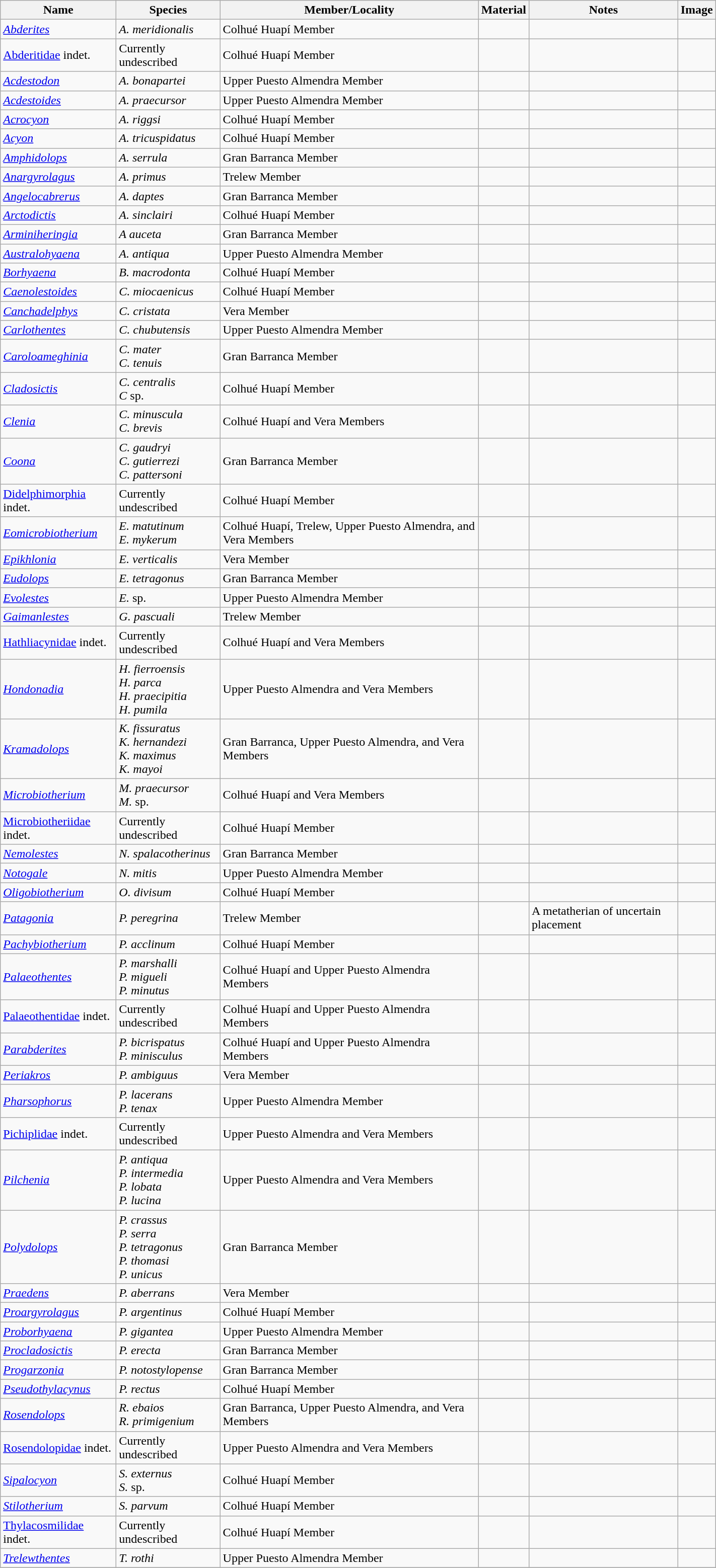<table class="wikitable" align="center" width="75%">
<tr>
<th>Name</th>
<th>Species</th>
<th>Member/Locality</th>
<th>Material</th>
<th>Notes</th>
<th>Image</th>
</tr>
<tr>
<td><em><a href='#'>Abderites</a></em></td>
<td><em>A. meridionalis</em></td>
<td>Colhué Huapí Member</td>
<td></td>
<td></td>
<td></td>
</tr>
<tr>
<td><a href='#'>Abderitidae</a> indet.</td>
<td>Currently undescribed</td>
<td>Colhué Huapí Member</td>
<td></td>
<td></td>
<td></td>
</tr>
<tr>
<td><em><a href='#'>Acdestodon</a></em></td>
<td><em>A. bonapartei</em></td>
<td>Upper Puesto Almendra Member</td>
<td></td>
<td></td>
<td></td>
</tr>
<tr>
<td><em><a href='#'>Acdestoides</a></em></td>
<td><em>A. praecursor</em></td>
<td>Upper Puesto Almendra Member</td>
<td></td>
<td></td>
<td></td>
</tr>
<tr>
<td><em><a href='#'>Acrocyon</a></em></td>
<td><em>A. riggsi</em></td>
<td>Colhué Huapí Member</td>
<td></td>
<td></td>
<td></td>
</tr>
<tr>
<td><em><a href='#'>Acyon</a></em></td>
<td><em>A. tricuspidatus</em></td>
<td>Colhué Huapí Member</td>
<td></td>
<td></td>
<td></td>
</tr>
<tr>
<td><em><a href='#'>Amphidolops</a></em></td>
<td><em>A. serrula</em></td>
<td>Gran Barranca Member</td>
<td></td>
<td></td>
<td></td>
</tr>
<tr>
<td><em><a href='#'>Anargyrolagus</a></em></td>
<td><em>A. primus</em></td>
<td>Trelew Member</td>
<td></td>
<td></td>
<td></td>
</tr>
<tr>
<td><em><a href='#'>Angelocabrerus</a></em></td>
<td><em>A. daptes</em></td>
<td>Gran Barranca Member</td>
<td></td>
<td></td>
<td></td>
</tr>
<tr>
<td><em><a href='#'>Arctodictis</a></em></td>
<td><em>A. sinclairi</em></td>
<td>Colhué Huapí Member</td>
<td></td>
<td></td>
<td></td>
</tr>
<tr>
<td><em><a href='#'>Arminiheringia</a></em></td>
<td><em>A auceta</em></td>
<td>Gran Barranca Member</td>
<td></td>
<td></td>
<td></td>
</tr>
<tr>
<td><em><a href='#'>Australohyaena</a></em></td>
<td><em>A. antiqua</em></td>
<td>Upper Puesto Almendra Member</td>
<td></td>
<td></td>
<td></td>
</tr>
<tr>
<td><em><a href='#'>Borhyaena</a></em></td>
<td><em>B. macrodonta</em></td>
<td>Colhué Huapí Member</td>
<td></td>
<td></td>
<td></td>
</tr>
<tr>
<td><em><a href='#'>Caenolestoides</a></em></td>
<td><em>C. miocaenicus</em></td>
<td>Colhué Huapí Member</td>
<td></td>
<td></td>
<td></td>
</tr>
<tr>
<td><em><a href='#'>Canchadelphys</a></em></td>
<td><em>C. cristata</em></td>
<td>Vera Member</td>
<td></td>
<td></td>
<td></td>
</tr>
<tr>
<td><em><a href='#'>Carlothentes</a></em></td>
<td><em>C. chubutensis</em></td>
<td>Upper Puesto Almendra Member</td>
<td></td>
<td></td>
<td></td>
</tr>
<tr>
<td><em><a href='#'>Caroloameghinia</a></em></td>
<td><em>C. mater</em><br><em>C. tenuis</em></td>
<td>Gran Barranca Member</td>
<td></td>
<td></td>
<td></td>
</tr>
<tr>
<td><em><a href='#'>Cladosictis</a></em></td>
<td><em>C. centralis</em><br><em>C</em> sp.</td>
<td>Colhué Huapí Member</td>
<td></td>
<td></td>
<td></td>
</tr>
<tr>
<td><em><a href='#'>Clenia</a></em></td>
<td><em>C. minuscula</em><br><em>C. brevis</em></td>
<td>Colhué Huapí and Vera Members</td>
<td></td>
<td></td>
<td></td>
</tr>
<tr>
<td><em><a href='#'>Coona</a></em></td>
<td><em>C. gaudryi</em><br><em>C. gutierrezi</em><br><em>C. pattersoni</em></td>
<td>Gran Barranca Member</td>
<td></td>
<td></td>
<td></td>
</tr>
<tr>
<td><a href='#'>Didelphimorphia</a> indet.</td>
<td>Currently undescribed</td>
<td>Colhué Huapí Member</td>
<td></td>
<td></td>
<td></td>
</tr>
<tr>
<td><em><a href='#'>Eomicrobiotherium</a></em></td>
<td><em>E. matutinum</em><br><em>E. mykerum</em></td>
<td>Colhué Huapí, Trelew, Upper Puesto Almendra, and Vera Members</td>
<td></td>
<td></td>
<td></td>
</tr>
<tr>
<td><em><a href='#'>Epikhlonia</a></em></td>
<td><em>E. verticalis</em></td>
<td>Vera Member</td>
<td></td>
<td></td>
<td></td>
</tr>
<tr>
<td><em><a href='#'>Eudolops</a></em></td>
<td><em>E. tetragonus</em></td>
<td>Gran Barranca Member</td>
<td></td>
<td></td>
<td></td>
</tr>
<tr>
<td><em><a href='#'>Evolestes</a></em></td>
<td><em>E.</em> sp.</td>
<td>Upper Puesto Almendra Member</td>
<td></td>
<td></td>
<td></td>
</tr>
<tr>
<td><em><a href='#'>Gaimanlestes</a></em></td>
<td><em>G. pascuali</em></td>
<td>Trelew Member</td>
<td></td>
<td></td>
<td></td>
</tr>
<tr>
<td><a href='#'>Hathliacynidae</a> indet.</td>
<td>Currently undescribed</td>
<td>Colhué Huapí and Vera Members</td>
<td></td>
<td></td>
<td></td>
</tr>
<tr>
<td><em><a href='#'>Hondonadia</a></em></td>
<td><em>H. fierroensis</em><br><em>H. parca</em><br><em>H. praecipitia</em><br><em>H. pumila</em></td>
<td>Upper Puesto Almendra and Vera Members</td>
<td></td>
<td></td>
<td></td>
</tr>
<tr>
<td><em><a href='#'>Kramadolops</a></em></td>
<td><em>K. fissuratus</em><br><em>K. hernandezi</em><br><em>K. maximus</em><br><em>K. mayoi</em></td>
<td>Gran Barranca, Upper Puesto Almendra, and Vera Members</td>
<td></td>
<td></td>
<td></td>
</tr>
<tr>
<td><em><a href='#'>Microbiotherium</a></em></td>
<td><em>M. praecursor</em><br><em>M.</em> sp.</td>
<td>Colhué Huapí and Vera Members</td>
<td></td>
<td></td>
<td></td>
</tr>
<tr>
<td><a href='#'>Microbiotheriidae</a> indet.</td>
<td>Currently undescribed</td>
<td>Colhué Huapí Member</td>
<td></td>
<td></td>
<td></td>
</tr>
<tr>
<td><em><a href='#'>Nemolestes</a></em></td>
<td><em>N. spalacotherinus</em></td>
<td>Gran Barranca Member</td>
<td></td>
<td></td>
<td></td>
</tr>
<tr>
<td><em><a href='#'>Notogale</a></em></td>
<td><em>N. mitis</em></td>
<td>Upper Puesto Almendra Member</td>
<td></td>
<td></td>
<td></td>
</tr>
<tr>
<td><em><a href='#'>Oligobiotherium</a></em></td>
<td><em>O. divisum</em></td>
<td>Colhué Huapí Member</td>
<td></td>
<td></td>
<td></td>
</tr>
<tr>
<td><em><a href='#'>Patagonia</a></em></td>
<td><em>P. peregrina</em></td>
<td>Trelew Member</td>
<td></td>
<td>A metatherian of uncertain placement</td>
<td></td>
</tr>
<tr>
<td><em><a href='#'>Pachybiotherium</a></em></td>
<td><em>P. acclinum</em></td>
<td>Colhué Huapí Member</td>
<td></td>
<td></td>
<td></td>
</tr>
<tr>
<td><em><a href='#'>Palaeothentes</a></em></td>
<td><em>P. marshalli</em><br><em>P. migueli</em><br><em>P. minutus</em></td>
<td>Colhué Huapí and Upper Puesto Almendra Members</td>
<td></td>
<td></td>
<td></td>
</tr>
<tr>
<td><a href='#'>Palaeothentidae</a> indet.</td>
<td>Currently undescribed</td>
<td>Colhué Huapí and Upper Puesto Almendra Members</td>
<td></td>
<td></td>
<td></td>
</tr>
<tr>
<td><em><a href='#'>Parabderites</a></em></td>
<td><em>P. bicrispatus</em><br><em>P. minisculus</em></td>
<td>Colhué Huapí and Upper Puesto Almendra Members</td>
<td></td>
<td></td>
<td></td>
</tr>
<tr>
<td><em><a href='#'>Periakros</a></em></td>
<td><em>P. ambiguus</em></td>
<td>Vera Member</td>
<td></td>
<td></td>
<td></td>
</tr>
<tr>
<td><em><a href='#'>Pharsophorus</a></em></td>
<td><em>P. lacerans</em><br><em>P. tenax</em></td>
<td>Upper Puesto Almendra Member</td>
<td></td>
<td></td>
<td></td>
</tr>
<tr>
<td><a href='#'>Pichiplidae</a> indet.</td>
<td>Currently undescribed</td>
<td>Upper Puesto Almendra and Vera Members</td>
<td></td>
<td></td>
<td></td>
</tr>
<tr>
<td><em><a href='#'>Pilchenia</a></em></td>
<td><em>P. antiqua</em><br><em>P. intermedia</em><br><em>P. lobata</em><br><em>P. lucina</em></td>
<td>Upper Puesto Almendra and Vera Members</td>
<td></td>
<td></td>
<td></td>
</tr>
<tr>
<td><em><a href='#'>Polydolops</a></em></td>
<td><em>P. crassus</em><br><em>P. serra</em><br><em>P. tetragonus</em><br><em>P. thomasi</em><br><em>P. unicus</em></td>
<td>Gran Barranca Member</td>
<td></td>
<td></td>
<td></td>
</tr>
<tr>
<td><em><a href='#'>Praedens</a></em></td>
<td><em>P. aberrans</em></td>
<td>Vera Member</td>
<td></td>
<td></td>
<td></td>
</tr>
<tr>
<td><em><a href='#'>Proargyrolagus</a></em></td>
<td><em>P. argentinus</em></td>
<td>Colhué Huapí Member</td>
<td></td>
<td></td>
<td></td>
</tr>
<tr>
<td><em><a href='#'>Proborhyaena</a></em></td>
<td><em>P. gigantea</em></td>
<td>Upper Puesto Almendra Member</td>
<td></td>
<td></td>
<td></td>
</tr>
<tr>
<td><em><a href='#'>Procladosictis</a></em></td>
<td><em>P. erecta</em></td>
<td>Gran Barranca Member</td>
<td></td>
<td></td>
<td></td>
</tr>
<tr>
<td><em><a href='#'>Progarzonia</a></em></td>
<td><em>P. notostylopense</em></td>
<td>Gran Barranca Member</td>
<td></td>
<td></td>
<td></td>
</tr>
<tr>
<td><em><a href='#'>Pseudothylacynus</a></em></td>
<td><em>P. rectus</em></td>
<td>Colhué Huapí Member</td>
<td></td>
<td></td>
<td></td>
</tr>
<tr>
<td><em><a href='#'>Rosendolops</a></em></td>
<td><em>R. ebaios</em><br><em>R. primigenium</em></td>
<td>Gran Barranca, Upper Puesto Almendra, and Vera Members</td>
<td></td>
<td></td>
<td></td>
</tr>
<tr>
<td><a href='#'>Rosendolopidae</a> indet.</td>
<td>Currently undescribed</td>
<td>Upper Puesto Almendra and Vera Members</td>
<td></td>
<td></td>
<td></td>
</tr>
<tr>
<td><em><a href='#'>Sipalocyon</a></em></td>
<td><em>S. externus</em><br><em>S.</em> sp.</td>
<td>Colhué Huapí Member</td>
<td></td>
<td></td>
<td></td>
</tr>
<tr>
<td><em><a href='#'>Stilotherium</a></em></td>
<td><em>S. parvum</em></td>
<td>Colhué Huapí Member</td>
<td></td>
<td></td>
<td></td>
</tr>
<tr>
<td><a href='#'>Thylacosmilidae</a> indet.</td>
<td>Currently undescribed</td>
<td>Colhué Huapí Member</td>
<td></td>
<td></td>
<td></td>
</tr>
<tr>
<td><em><a href='#'>Trelewthentes</a></em></td>
<td><em>T. rothi</em></td>
<td>Upper Puesto Almendra Member</td>
<td></td>
<td></td>
<td></td>
</tr>
<tr>
</tr>
</table>
